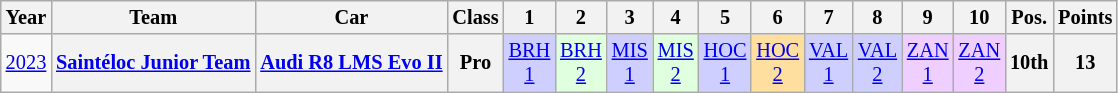<table class="wikitable" border="1" style="text-align:center; font-size:85%;">
<tr>
<th>Year</th>
<th>Team</th>
<th>Car</th>
<th>Class</th>
<th>1</th>
<th>2</th>
<th>3</th>
<th>4</th>
<th>5</th>
<th>6</th>
<th>7</th>
<th>8</th>
<th>9</th>
<th>10</th>
<th>Pos.</th>
<th>Points</th>
</tr>
<tr>
<td><a href='#'>2023</a></td>
<th nowrap><a href='#'>Saintéloc Junior Team</a></th>
<th nowrap><a href='#'>Audi R8 LMS Evo II</a></th>
<th>Pro</th>
<td style="background:#CFCFFF;"><a href='#'>BRH<br>1</a><br></td>
<td style="background:#DFFFDF;"><a href='#'>BRH<br>2</a><br></td>
<td style="background:#CFCFFF;"><a href='#'>MIS<br>1</a><br></td>
<td style="background:#DFFFDF;"><a href='#'>MIS<br>2</a><br></td>
<td style="background:#CFCFFF;"><a href='#'>HOC<br>1</a><br></td>
<td style="background:#FFDF9F;"><a href='#'>HOC<br>2</a><br></td>
<td style="background:#CFCFFF;"><a href='#'>VAL<br>1</a><br></td>
<td style="background:#CFCFFF;"><a href='#'>VAL<br>2</a><br></td>
<td style="background:#EFCFFF;"><a href='#'>ZAN<br>1</a><br></td>
<td style="background:#EFCFFF;"><a href='#'>ZAN<br>2</a><br></td>
<th>10th</th>
<th>13</th>
</tr>
</table>
